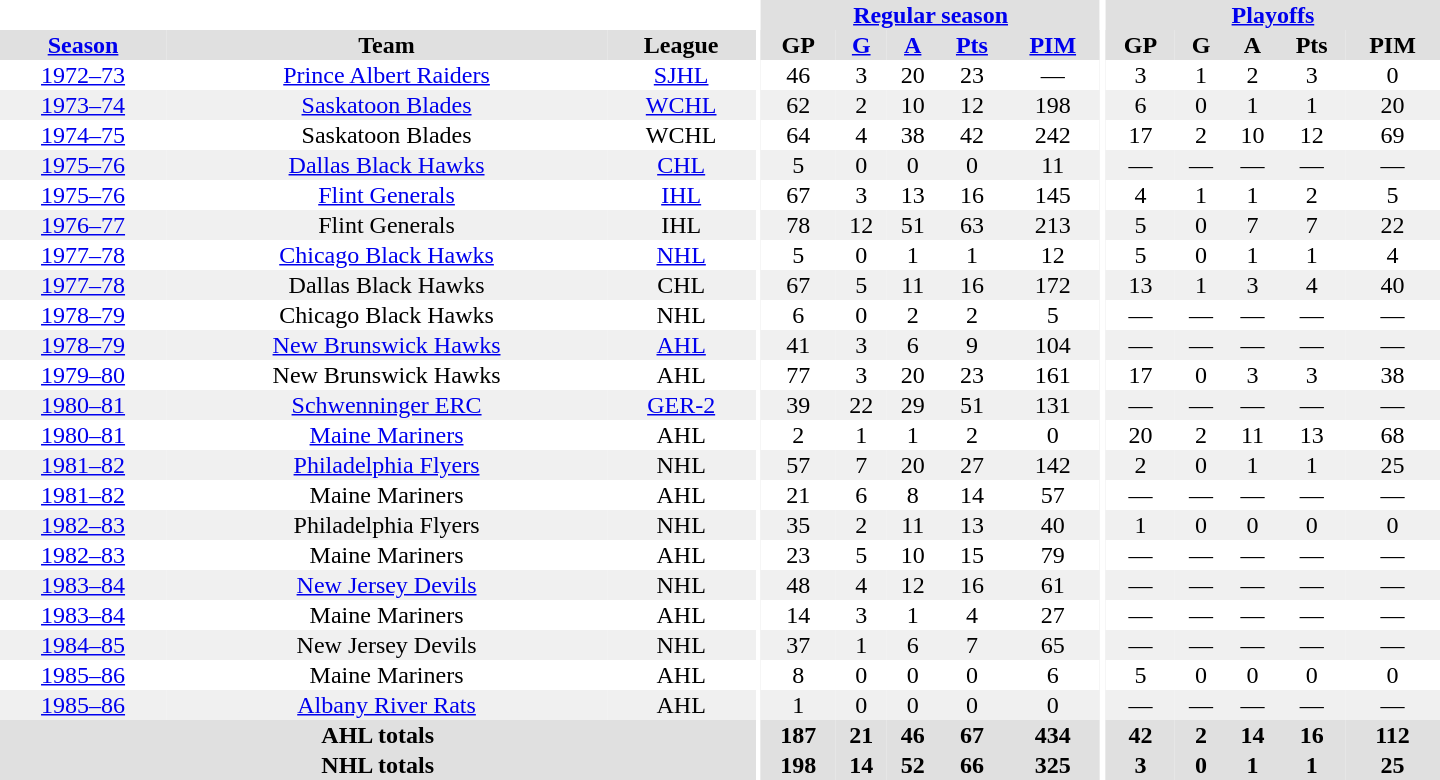<table border="0" cellpadding="1" cellspacing="0" style="text-align:center; width:60em">
<tr bgcolor="#e0e0e0">
<th colspan="3" bgcolor="#ffffff"></th>
<th rowspan="100" bgcolor="#ffffff"></th>
<th colspan="5"><a href='#'>Regular season</a></th>
<th rowspan="100" bgcolor="#ffffff"></th>
<th colspan="5"><a href='#'>Playoffs</a></th>
</tr>
<tr bgcolor="#e0e0e0">
<th><a href='#'>Season</a></th>
<th>Team</th>
<th>League</th>
<th>GP</th>
<th><a href='#'>G</a></th>
<th><a href='#'>A</a></th>
<th><a href='#'>Pts</a></th>
<th><a href='#'>PIM</a></th>
<th>GP</th>
<th>G</th>
<th>A</th>
<th>Pts</th>
<th>PIM</th>
</tr>
<tr>
<td><a href='#'>1972–73</a></td>
<td><a href='#'>Prince Albert Raiders</a></td>
<td><a href='#'>SJHL</a></td>
<td>46</td>
<td>3</td>
<td>20</td>
<td>23</td>
<td>—</td>
<td>3</td>
<td>1</td>
<td>2</td>
<td>3</td>
<td>0</td>
</tr>
<tr bgcolor="#f0f0f0">
<td><a href='#'>1973–74</a></td>
<td><a href='#'>Saskatoon Blades</a></td>
<td><a href='#'>WCHL</a></td>
<td>62</td>
<td>2</td>
<td>10</td>
<td>12</td>
<td>198</td>
<td>6</td>
<td>0</td>
<td>1</td>
<td>1</td>
<td>20</td>
</tr>
<tr>
<td><a href='#'>1974–75</a></td>
<td>Saskatoon Blades</td>
<td>WCHL</td>
<td>64</td>
<td>4</td>
<td>38</td>
<td>42</td>
<td>242</td>
<td>17</td>
<td>2</td>
<td>10</td>
<td>12</td>
<td>69</td>
</tr>
<tr bgcolor="#f0f0f0">
<td><a href='#'>1975–76</a></td>
<td><a href='#'>Dallas Black Hawks</a></td>
<td><a href='#'>CHL</a></td>
<td>5</td>
<td>0</td>
<td>0</td>
<td>0</td>
<td>11</td>
<td>—</td>
<td>—</td>
<td>—</td>
<td>—</td>
<td>—</td>
</tr>
<tr>
<td><a href='#'>1975–76</a></td>
<td><a href='#'>Flint Generals</a></td>
<td><a href='#'>IHL</a></td>
<td>67</td>
<td>3</td>
<td>13</td>
<td>16</td>
<td>145</td>
<td>4</td>
<td>1</td>
<td>1</td>
<td>2</td>
<td>5</td>
</tr>
<tr bgcolor="#f0f0f0">
<td><a href='#'>1976–77</a></td>
<td>Flint Generals</td>
<td>IHL</td>
<td>78</td>
<td>12</td>
<td>51</td>
<td>63</td>
<td>213</td>
<td>5</td>
<td>0</td>
<td>7</td>
<td>7</td>
<td>22</td>
</tr>
<tr>
<td><a href='#'>1977–78</a></td>
<td><a href='#'>Chicago Black Hawks</a></td>
<td><a href='#'>NHL</a></td>
<td>5</td>
<td>0</td>
<td>1</td>
<td>1</td>
<td>12</td>
<td>5</td>
<td>0</td>
<td>1</td>
<td>1</td>
<td>4</td>
</tr>
<tr bgcolor="#f0f0f0">
<td><a href='#'>1977–78</a></td>
<td>Dallas Black Hawks</td>
<td>CHL</td>
<td>67</td>
<td>5</td>
<td>11</td>
<td>16</td>
<td>172</td>
<td>13</td>
<td>1</td>
<td>3</td>
<td>4</td>
<td>40</td>
</tr>
<tr>
<td><a href='#'>1978–79</a></td>
<td>Chicago Black Hawks</td>
<td>NHL</td>
<td>6</td>
<td>0</td>
<td>2</td>
<td>2</td>
<td>5</td>
<td>—</td>
<td>—</td>
<td>—</td>
<td>—</td>
<td>—</td>
</tr>
<tr bgcolor="#f0f0f0">
<td><a href='#'>1978–79</a></td>
<td><a href='#'>New Brunswick Hawks</a></td>
<td><a href='#'>AHL</a></td>
<td>41</td>
<td>3</td>
<td>6</td>
<td>9</td>
<td>104</td>
<td>—</td>
<td>—</td>
<td>—</td>
<td>—</td>
<td>—</td>
</tr>
<tr>
<td><a href='#'>1979–80</a></td>
<td>New Brunswick Hawks</td>
<td>AHL</td>
<td>77</td>
<td>3</td>
<td>20</td>
<td>23</td>
<td>161</td>
<td>17</td>
<td>0</td>
<td>3</td>
<td>3</td>
<td>38</td>
</tr>
<tr bgcolor="#f0f0f0">
<td><a href='#'>1980–81</a></td>
<td><a href='#'>Schwenninger ERC</a></td>
<td><a href='#'>GER-2</a></td>
<td>39</td>
<td>22</td>
<td>29</td>
<td>51</td>
<td>131</td>
<td>—</td>
<td>—</td>
<td>—</td>
<td>—</td>
<td>—</td>
</tr>
<tr>
<td><a href='#'>1980–81</a></td>
<td><a href='#'>Maine Mariners</a></td>
<td>AHL</td>
<td>2</td>
<td>1</td>
<td>1</td>
<td>2</td>
<td>0</td>
<td>20</td>
<td>2</td>
<td>11</td>
<td>13</td>
<td>68</td>
</tr>
<tr bgcolor="#f0f0f0">
<td><a href='#'>1981–82</a></td>
<td><a href='#'>Philadelphia Flyers</a></td>
<td>NHL</td>
<td>57</td>
<td>7</td>
<td>20</td>
<td>27</td>
<td>142</td>
<td>2</td>
<td>0</td>
<td>1</td>
<td>1</td>
<td>25</td>
</tr>
<tr>
<td><a href='#'>1981–82</a></td>
<td>Maine Mariners</td>
<td>AHL</td>
<td>21</td>
<td>6</td>
<td>8</td>
<td>14</td>
<td>57</td>
<td>—</td>
<td>—</td>
<td>—</td>
<td>—</td>
<td>—</td>
</tr>
<tr bgcolor="#f0f0f0">
<td><a href='#'>1982–83</a></td>
<td>Philadelphia Flyers</td>
<td>NHL</td>
<td>35</td>
<td>2</td>
<td>11</td>
<td>13</td>
<td>40</td>
<td>1</td>
<td>0</td>
<td>0</td>
<td>0</td>
<td>0</td>
</tr>
<tr>
<td><a href='#'>1982–83</a></td>
<td>Maine Mariners</td>
<td>AHL</td>
<td>23</td>
<td>5</td>
<td>10</td>
<td>15</td>
<td>79</td>
<td>—</td>
<td>—</td>
<td>—</td>
<td>—</td>
<td>—</td>
</tr>
<tr bgcolor="#f0f0f0">
<td><a href='#'>1983–84</a></td>
<td><a href='#'>New Jersey Devils</a></td>
<td>NHL</td>
<td>48</td>
<td>4</td>
<td>12</td>
<td>16</td>
<td>61</td>
<td>—</td>
<td>—</td>
<td>—</td>
<td>—</td>
<td>—</td>
</tr>
<tr>
<td><a href='#'>1983–84</a></td>
<td>Maine Mariners</td>
<td>AHL</td>
<td>14</td>
<td>3</td>
<td>1</td>
<td>4</td>
<td>27</td>
<td>—</td>
<td>—</td>
<td>—</td>
<td>—</td>
<td>—</td>
</tr>
<tr bgcolor="#f0f0f0">
<td><a href='#'>1984–85</a></td>
<td>New Jersey Devils</td>
<td>NHL</td>
<td>37</td>
<td>1</td>
<td>6</td>
<td>7</td>
<td>65</td>
<td>—</td>
<td>—</td>
<td>—</td>
<td>—</td>
<td>—</td>
</tr>
<tr>
<td><a href='#'>1985–86</a></td>
<td>Maine Mariners</td>
<td>AHL</td>
<td>8</td>
<td>0</td>
<td>0</td>
<td>0</td>
<td>6</td>
<td>5</td>
<td>0</td>
<td>0</td>
<td>0</td>
<td>0</td>
</tr>
<tr bgcolor="#f0f0f0">
<td><a href='#'>1985–86</a></td>
<td><a href='#'>Albany River Rats</a></td>
<td>AHL</td>
<td>1</td>
<td>0</td>
<td>0</td>
<td>0</td>
<td>0</td>
<td>—</td>
<td>—</td>
<td>—</td>
<td>—</td>
<td>—</td>
</tr>
<tr bgcolor="#e0e0e0">
<th colspan="3">AHL totals</th>
<th>187</th>
<th>21</th>
<th>46</th>
<th>67</th>
<th>434</th>
<th>42</th>
<th>2</th>
<th>14</th>
<th>16</th>
<th>112</th>
</tr>
<tr bgcolor="#e0e0e0">
<th colspan="3">NHL totals</th>
<th>198</th>
<th>14</th>
<th>52</th>
<th>66</th>
<th>325</th>
<th>3</th>
<th>0</th>
<th>1</th>
<th>1</th>
<th>25</th>
</tr>
</table>
